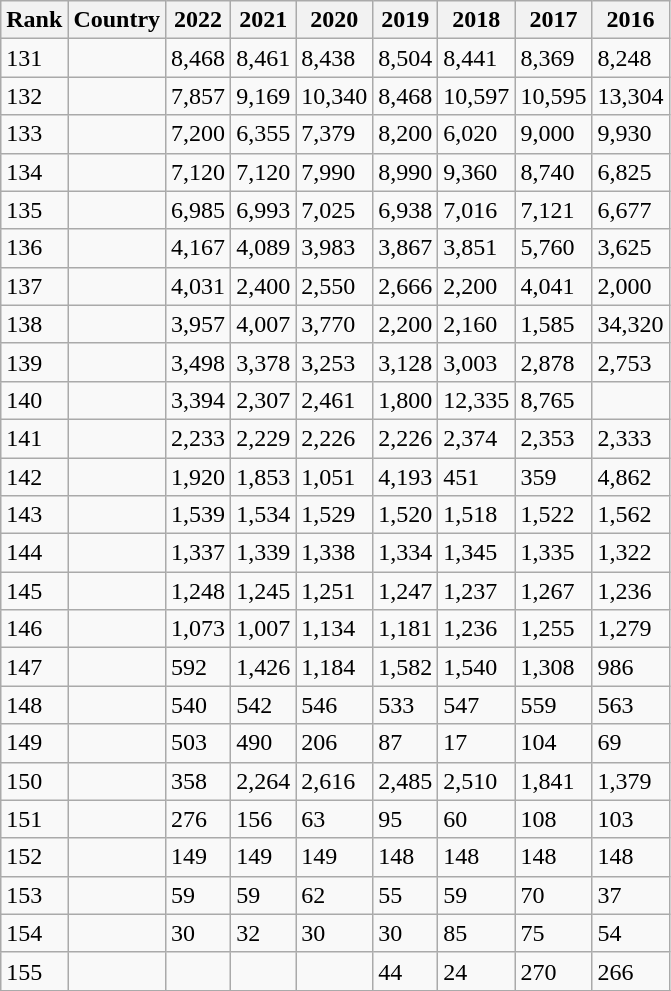<table class="wikitable sortable">
<tr>
<th>Rank</th>
<th>Country</th>
<th data-sort-type="number">2022</th>
<th data-sort-type="number">2021</th>
<th data-sort-type="number">2020</th>
<th data-sort-type="number">2019</th>
<th data-sort-type="number">2018</th>
<th data-sort-type="number">2017</th>
<th data-sort-type="number">2016</th>
</tr>
<tr>
<td>131</td>
<td></td>
<td align="left">8,468</td>
<td align="left">8,461</td>
<td align="left">8,438</td>
<td align="left">8,504</td>
<td align="left">8,441</td>
<td align="left">8,369</td>
<td align="left">8,248</td>
</tr>
<tr>
<td>132</td>
<td></td>
<td align="left">7,857</td>
<td align="left">9,169</td>
<td align="left">10,340</td>
<td align="left">8,468</td>
<td align="left">10,597</td>
<td align="left">10,595</td>
<td align="left">13,304</td>
</tr>
<tr>
<td>133</td>
<td></td>
<td align="left">7,200</td>
<td align="left">6,355</td>
<td align="left">7,379</td>
<td align="left">8,200</td>
<td align="left">6,020</td>
<td align="left">9,000</td>
<td align="left">9,930</td>
</tr>
<tr>
<td>134</td>
<td></td>
<td align="left">7,120</td>
<td align="left">7,120</td>
<td align="left">7,990</td>
<td align="left">8,990</td>
<td align="left">9,360</td>
<td align="left">8,740</td>
<td align="left">6,825</td>
</tr>
<tr>
<td>135</td>
<td></td>
<td align="left">6,985</td>
<td align="left">6,993</td>
<td align="left">7,025</td>
<td align="left">6,938</td>
<td align="left">7,016</td>
<td align="left">7,121</td>
<td align="left">6,677</td>
</tr>
<tr>
<td>136</td>
<td></td>
<td align="left">4,167</td>
<td align="left">4,089</td>
<td align="left">3,983</td>
<td align="left">3,867</td>
<td align="left">3,851</td>
<td align="left">5,760</td>
<td align="left">3,625</td>
</tr>
<tr>
<td>137</td>
<td></td>
<td align="left">4,031</td>
<td align="left">2,400</td>
<td align="left">2,550</td>
<td align="left">2,666</td>
<td align="left">2,200</td>
<td align="left">4,041</td>
<td align="left">2,000</td>
</tr>
<tr>
<td>138</td>
<td></td>
<td align="left">3,957</td>
<td align="left">4,007</td>
<td align="left">3,770</td>
<td align="left">2,200</td>
<td align="left">2,160</td>
<td align="left">1,585</td>
<td align="left">34,320</td>
</tr>
<tr>
<td>139</td>
<td></td>
<td align="left">3,498</td>
<td align="left">3,378</td>
<td align="left">3,253</td>
<td align="left">3,128</td>
<td align="left">3,003</td>
<td align="left">2,878</td>
<td align="left">2,753</td>
</tr>
<tr>
<td>140</td>
<td></td>
<td align="left">3,394</td>
<td align="left">2,307</td>
<td align="left">2,461</td>
<td align="left">1,800</td>
<td align="left">12,335</td>
<td align="left">8,765</td>
<td align="left"></td>
</tr>
<tr>
<td>141</td>
<td></td>
<td align="left">2,233</td>
<td align="left">2,229</td>
<td align="left">2,226</td>
<td align="left">2,226</td>
<td align="left">2,374</td>
<td align="left">2,353</td>
<td align="left">2,333</td>
</tr>
<tr>
<td>142</td>
<td></td>
<td align="left">1,920</td>
<td align="left">1,853</td>
<td align="left">1,051</td>
<td align="left">4,193</td>
<td align="left">451</td>
<td align="left">359</td>
<td align="left">4,862</td>
</tr>
<tr>
<td>143</td>
<td><em></em></td>
<td align="left">1,539</td>
<td align="left">1,534</td>
<td align="left">1,529</td>
<td align="left">1,520</td>
<td align="left">1,518</td>
<td align="left">1,522</td>
<td align="left">1,562</td>
</tr>
<tr>
<td>144</td>
<td></td>
<td align="left">1,337</td>
<td align="left">1,339</td>
<td align="left">1,338</td>
<td align="left">1,334</td>
<td align="left">1,345</td>
<td align="left">1,335</td>
<td align="left">1,322</td>
</tr>
<tr>
<td>145</td>
<td></td>
<td align="left">1,248</td>
<td align="left">1,245</td>
<td align="left">1,251</td>
<td align="left">1,247</td>
<td align="left">1,237</td>
<td align="left">1,267</td>
<td align="left">1,236</td>
</tr>
<tr>
<td>146</td>
<td></td>
<td align="left">1,073</td>
<td align="left">1,007</td>
<td align="left">1,134</td>
<td align="left">1,181</td>
<td align="left">1,236</td>
<td align="left">1,255</td>
<td align="left">1,279</td>
</tr>
<tr>
<td>147</td>
<td></td>
<td align="left">592</td>
<td align="left">1,426</td>
<td align="left">1,184</td>
<td align="left">1,582</td>
<td align="left">1,540</td>
<td align="left">1,308</td>
<td align="left">986</td>
</tr>
<tr>
<td>148</td>
<td><em></em></td>
<td align="left">540</td>
<td align="left">542</td>
<td align="left">546</td>
<td align="left">533</td>
<td align="left">547</td>
<td align="left">559</td>
<td align="left">563</td>
</tr>
<tr>
<td>149</td>
<td></td>
<td align="left">503</td>
<td align="left">490</td>
<td align="left">206</td>
<td align="left">87</td>
<td align="left">17</td>
<td align="left">104</td>
<td align="left">69</td>
</tr>
<tr>
<td>150</td>
<td><em></em></td>
<td align="left">358</td>
<td align="left">2,264</td>
<td align="left">2,616</td>
<td align="left">2,485</td>
<td align="left">2,510</td>
<td align="left">1,841</td>
<td align="left">1,379</td>
</tr>
<tr>
<td>151</td>
<td></td>
<td align="left">276</td>
<td align="left">156</td>
<td align="left">63</td>
<td align="left">95</td>
<td align="left">60</td>
<td align="left">108</td>
<td align="left">103</td>
</tr>
<tr>
<td>152</td>
<td></td>
<td align="left">149</td>
<td align="left">149</td>
<td align="left">149</td>
<td align="left">148</td>
<td align="left">148</td>
<td align="left">148</td>
<td align="left">148</td>
</tr>
<tr>
<td>153</td>
<td></td>
<td align="left">59</td>
<td align="left">59</td>
<td align="left">62</td>
<td align="left">55</td>
<td align="left">59</td>
<td align="left">70</td>
<td align="left">37</td>
</tr>
<tr>
<td>154</td>
<td></td>
<td align="left">30</td>
<td align="left">32</td>
<td align="left">30</td>
<td align="left">30</td>
<td align="left">85</td>
<td align="left">75</td>
<td align="left">54</td>
</tr>
<tr>
<td>155</td>
<td></td>
<td align="left"></td>
<td align="left"></td>
<td align="left"></td>
<td align="left">44</td>
<td align="left">24</td>
<td align="left">270</td>
<td align="left">266</td>
</tr>
<tr>
</tr>
</table>
